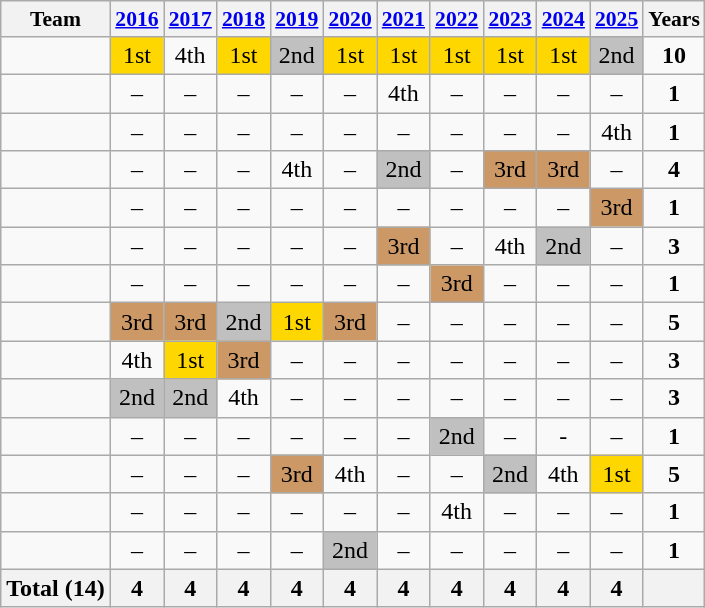<table class="wikitable" style="text-align:center">
<tr style="font-size:90%;">
<th>Team</th>
<th><a href='#'>2016</a></th>
<th><a href='#'>2017</a></th>
<th><a href='#'>2018</a></th>
<th><a href='#'>2019</a></th>
<th><a href='#'>2020</a></th>
<th><a href='#'>2021</a></th>
<th><a href='#'>2022</a></th>
<th><a href='#'>2023</a></th>
<th><a href='#'>2024</a></th>
<th><a href='#'>2025</a></th>
<th>Years</th>
</tr>
<tr>
<td align="left"></td>
<td bgcolor="gold">1st</td>
<td>4th</td>
<td bgcolor="gold">1st</td>
<td bgcolor="silver">2nd</td>
<td bgcolor="gold">1st</td>
<td bgcolor="gold">1st</td>
<td bgcolor="gold">1st</td>
<td bgcolor="gold">1st</td>
<td bgcolor="gold">1st</td>
<td bgcolor="silver">2nd</td>
<td><strong>10</strong></td>
</tr>
<tr>
<td align=left></td>
<td>–</td>
<td>–</td>
<td>–</td>
<td>–</td>
<td>–</td>
<td>4th</td>
<td>–</td>
<td>–</td>
<td>–</td>
<td>–</td>
<td><strong>1</strong></td>
</tr>
<tr>
<td align=left></td>
<td>–</td>
<td>–</td>
<td>–</td>
<td>–</td>
<td>–</td>
<td>–</td>
<td>–</td>
<td>–</td>
<td>–</td>
<td>4th</td>
<td><strong>1</strong></td>
</tr>
<tr>
<td align=left></td>
<td>–</td>
<td>–</td>
<td>–</td>
<td>4th</td>
<td>–</td>
<td bgcolor=silver>2nd</td>
<td>–</td>
<td bgcolor=#cc9966>3rd</td>
<td bgcolor=#cc9966>3rd</td>
<td>–</td>
<td><strong>4</strong></td>
</tr>
<tr>
<td align=left></td>
<td>–</td>
<td>–</td>
<td>–</td>
<td>–</td>
<td>–</td>
<td>–</td>
<td>–</td>
<td>–</td>
<td>–</td>
<td bgcolor=#cc9966>3rd</td>
<td><strong>1</strong></td>
</tr>
<tr>
<td align=left></td>
<td>–</td>
<td>–</td>
<td>–</td>
<td>–</td>
<td>–</td>
<td bgcolor=#cc9966>3rd</td>
<td>–</td>
<td>4th</td>
<td bgcolor=silver>2nd</td>
<td>–</td>
<td><strong>3</strong></td>
</tr>
<tr>
<td align=left></td>
<td>–</td>
<td>–</td>
<td>–</td>
<td>–</td>
<td>–</td>
<td>–</td>
<td bgcolor=#cc9966>3rd</td>
<td>–</td>
<td>–</td>
<td>–</td>
<td><strong>1</strong></td>
</tr>
<tr>
<td align=left></td>
<td bgcolor=#cc9966>3rd</td>
<td bgcolor=#cc9966>3rd</td>
<td bgcolor=silver>2nd</td>
<td bgcolor=gold>1st</td>
<td bgcolor=#cc9966>3rd</td>
<td>–</td>
<td>–</td>
<td>–</td>
<td>–</td>
<td>–</td>
<td><strong>5</strong></td>
</tr>
<tr>
<td align=left></td>
<td>4th</td>
<td bgcolor=gold>1st</td>
<td bgcolor=#cc9966>3rd</td>
<td>–</td>
<td>–</td>
<td>–</td>
<td>–</td>
<td>–</td>
<td>–</td>
<td>–</td>
<td><strong>3</strong></td>
</tr>
<tr>
<td align=left></td>
<td bgcolor=silver>2nd</td>
<td bgcolor=silver>2nd</td>
<td>4th</td>
<td>–</td>
<td>–</td>
<td>–</td>
<td>–</td>
<td>–</td>
<td>–</td>
<td>–</td>
<td><strong>3</strong></td>
</tr>
<tr>
<td align=left></td>
<td>–</td>
<td>–</td>
<td>–</td>
<td>–</td>
<td>–</td>
<td>–</td>
<td bgcolor=silver>2nd</td>
<td>–</td>
<td>-</td>
<td>–</td>
<td><strong>1</strong></td>
</tr>
<tr>
<td align=left></td>
<td>–</td>
<td>–</td>
<td>–</td>
<td bgcolor=#cc9966>3rd</td>
<td>4th</td>
<td>–</td>
<td>–</td>
<td bgcolor=silver>2nd</td>
<td>4th</td>
<td bgcolor=gold>1st</td>
<td><strong>5</strong></td>
</tr>
<tr>
<td align=left></td>
<td>–</td>
<td>–</td>
<td>–</td>
<td>–</td>
<td>–</td>
<td>–</td>
<td>4th</td>
<td>–</td>
<td>–</td>
<td>–</td>
<td><strong>1</strong></td>
</tr>
<tr>
<td align=left></td>
<td>–</td>
<td>–</td>
<td>–</td>
<td>–</td>
<td bgcolor=silver>2nd</td>
<td>–</td>
<td>–</td>
<td>–</td>
<td>–</td>
<td>–</td>
<td><strong>1</strong></td>
</tr>
<tr>
<th>Total (14)</th>
<th>4</th>
<th>4</th>
<th>4</th>
<th>4</th>
<th>4</th>
<th>4</th>
<th>4</th>
<th>4</th>
<th>4</th>
<th>4</th>
<th></th>
</tr>
</table>
